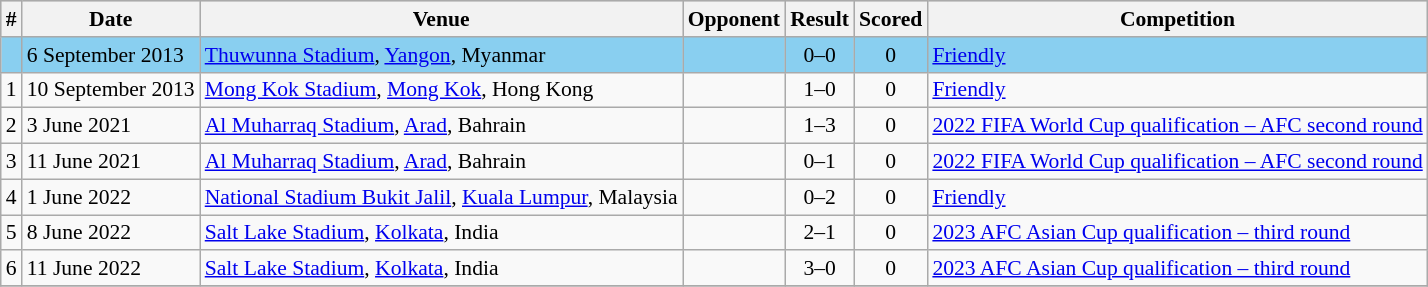<table class="wikitable" style="font-size:90%; text-align: left;">
<tr bgcolor="#CCCCCC" align="center">
<th>#</th>
<th>Date</th>
<th>Venue</th>
<th>Opponent</th>
<th>Result</th>
<th>Scored</th>
<th>Competition</th>
</tr>
<tr style="background-color:#89CFF0">
<td></td>
<td>6 September 2013</td>
<td><a href='#'>Thuwunna Stadium</a>, <a href='#'>Yangon</a>, Myanmar</td>
<td></td>
<td align="center">0–0</td>
<td align="center">0</td>
<td><a href='#'>Friendly</a></td>
</tr>
<tr>
<td>1</td>
<td>10 September 2013</td>
<td><a href='#'>Mong Kok Stadium</a>, <a href='#'>Mong Kok</a>, Hong Kong</td>
<td></td>
<td align="center">1–0</td>
<td align="center">0</td>
<td><a href='#'>Friendly</a></td>
</tr>
<tr>
<td>2</td>
<td>3 June 2021</td>
<td><a href='#'>Al Muharraq Stadium</a>, <a href='#'>Arad</a>, Bahrain</td>
<td></td>
<td align=center>1–3</td>
<td align=center>0</td>
<td><a href='#'>2022 FIFA World Cup qualification – AFC second round</a></td>
</tr>
<tr>
<td>3</td>
<td>11 June 2021</td>
<td><a href='#'>Al Muharraq Stadium</a>, <a href='#'>Arad</a>, Bahrain</td>
<td></td>
<td align=center>0–1</td>
<td align=center>0</td>
<td><a href='#'>2022 FIFA World Cup qualification – AFC second round</a></td>
</tr>
<tr>
<td>4</td>
<td>1 June 2022</td>
<td><a href='#'>National Stadium Bukit Jalil</a>, <a href='#'>Kuala Lumpur</a>, Malaysia</td>
<td></td>
<td align=center>0–2</td>
<td align=center>0</td>
<td><a href='#'>Friendly</a></td>
</tr>
<tr>
<td>5</td>
<td>8 June 2022</td>
<td><a href='#'>Salt Lake Stadium</a>, <a href='#'>Kolkata</a>, India</td>
<td></td>
<td align=center>2–1</td>
<td align=center>0</td>
<td><a href='#'>2023 AFC Asian Cup qualification – third round</a></td>
</tr>
<tr>
<td>6</td>
<td>11 June 2022</td>
<td><a href='#'>Salt Lake Stadium</a>, <a href='#'>Kolkata</a>, India</td>
<td></td>
<td align=center>3–0</td>
<td align=center>0</td>
<td><a href='#'>2023 AFC Asian Cup qualification – third round</a></td>
</tr>
<tr>
</tr>
</table>
